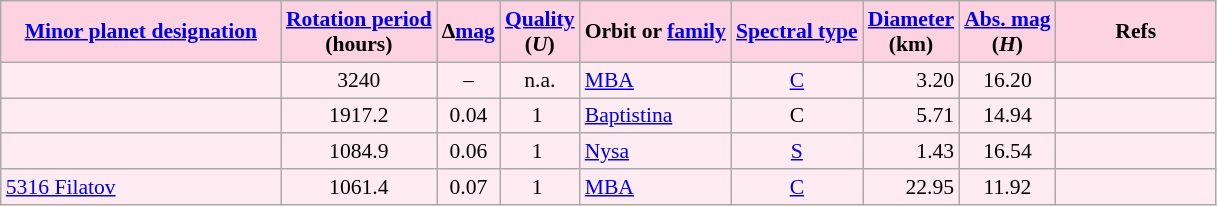<table class="wikitable" style="text-align: center; background-color: #FEECF2;  font-size: 0.9em;">
<tr>
<th width=180 style="background-color:#FDD3E1;"><a href='#'>Minor planet designation</a></th>
<th style="background-color: #FDD3E1;"><a href='#'>Rotation period</a><br>(hours)</th>
<th style="background-color: #FDD3E1;">Δ<a href='#'>mag</a></th>
<th style="background-color: #FDD3E1;"><a href='#'>Quality</a><br>(<em>U</em>)</th>
<th style="background-color: #FDD3E1;">Orbit or <a href='#'>family</a></th>
<th style="background-color: #FDD3E1;"><a href='#'>Spectral type</a></th>
<th style="background-color: #FDD3E1;"><a href='#'>Diameter</a><br>(km)</th>
<th style="background-color: #FDD3E1;"><a href='#'>Abs. mag</a><br>(<em>H</em>)</th>
<th width=100 style="background-color: #FDD3E1;">Refs</th>
</tr>
<tr id="300163">
<td align=left></td>
<td>3240</td>
<td>–</td>
<td>n.a.</td>
<td align=left><a href='#'>MBA</a> </td>
<td><a href='#'>C</a></td>
<td align=right>3.20</td>
<td>16.20</td>
<td></td>
</tr>
<tr id="11474">
<td align=left></td>
<td>1917.2</td>
<td>0.04</td>
<td>1 </td>
<td align=left><a href='#'>Baptistina</a></td>
<td>C</td>
<td align=right>5.71</td>
<td>14.94</td>
<td></td>
</tr>
<tr id="145727">
<td align=left></td>
<td>1084.9</td>
<td>0.06</td>
<td>1 </td>
<td align=left><a href='#'>Nysa</a></td>
<td><a href='#'>S</a></td>
<td align=right>1.43</td>
<td>16.54</td>
<td></td>
</tr>
<tr id="5316">
<td align=left><a href='#'>5316 Filatov</a></td>
<td>1061.4</td>
<td>0.07</td>
<td>1 </td>
<td align=left><a href='#'>MBA</a> </td>
<td><a href='#'>C</a></td>
<td align=right>22.95</td>
<td>11.92</td>
<td></td>
</tr>
</table>
